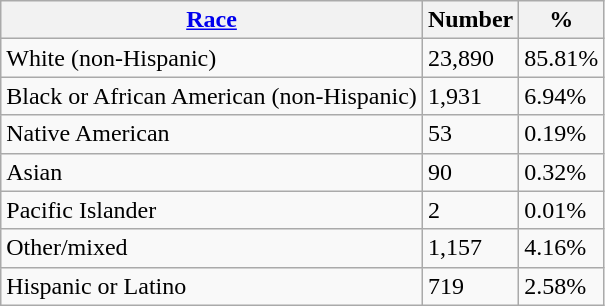<table class="wikitable">
<tr>
<th><a href='#'>Race</a></th>
<th>Number</th>
<th>%</th>
</tr>
<tr>
<td>White (non-Hispanic)</td>
<td>23,890</td>
<td>85.81%</td>
</tr>
<tr>
<td>Black or African American (non-Hispanic)</td>
<td>1,931</td>
<td>6.94%</td>
</tr>
<tr>
<td>Native American</td>
<td>53</td>
<td>0.19%</td>
</tr>
<tr>
<td>Asian</td>
<td>90</td>
<td>0.32%</td>
</tr>
<tr>
<td>Pacific Islander</td>
<td>2</td>
<td>0.01%</td>
</tr>
<tr>
<td>Other/mixed</td>
<td>1,157</td>
<td>4.16%</td>
</tr>
<tr>
<td>Hispanic or Latino</td>
<td>719</td>
<td>2.58%</td>
</tr>
</table>
